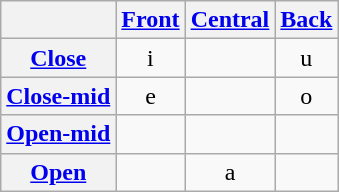<table class="wikitable" style="text-align: center;">
<tr>
<th></th>
<th><a href='#'>Front</a></th>
<th><a href='#'>Central</a></th>
<th><a href='#'>Back</a></th>
</tr>
<tr>
<th><a href='#'>Close</a></th>
<td>i</td>
<td></td>
<td>u</td>
</tr>
<tr>
<th><a href='#'>Close-mid</a></th>
<td>e</td>
<td></td>
<td>o</td>
</tr>
<tr>
<th><a href='#'>Open-mid</a></th>
<td></td>
<td></td>
<td></td>
</tr>
<tr>
<th><a href='#'>Open</a></th>
<td></td>
<td>a</td>
<td></td>
</tr>
</table>
